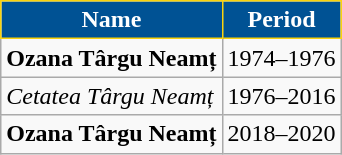<table class="wikitable" style="text-align: left">
<tr>
<th style="background:#005294;color:#FFFFFF;border:1px solid #fad30d">Name</th>
<th style="background:#005294;color:#FFFFFF;border:1px solid #fad30d">Period</th>
</tr>
<tr>
<td align=left><strong>Ozana Târgu Neamț</strong></td>
<td>1974–1976</td>
</tr>
<tr>
<td align=left><em>Cetatea Târgu Neamț</em></td>
<td>1976–2016</td>
</tr>
<tr>
<td align=left><strong>Ozana Târgu Neamț</strong></td>
<td>2018–2020</td>
</tr>
</table>
